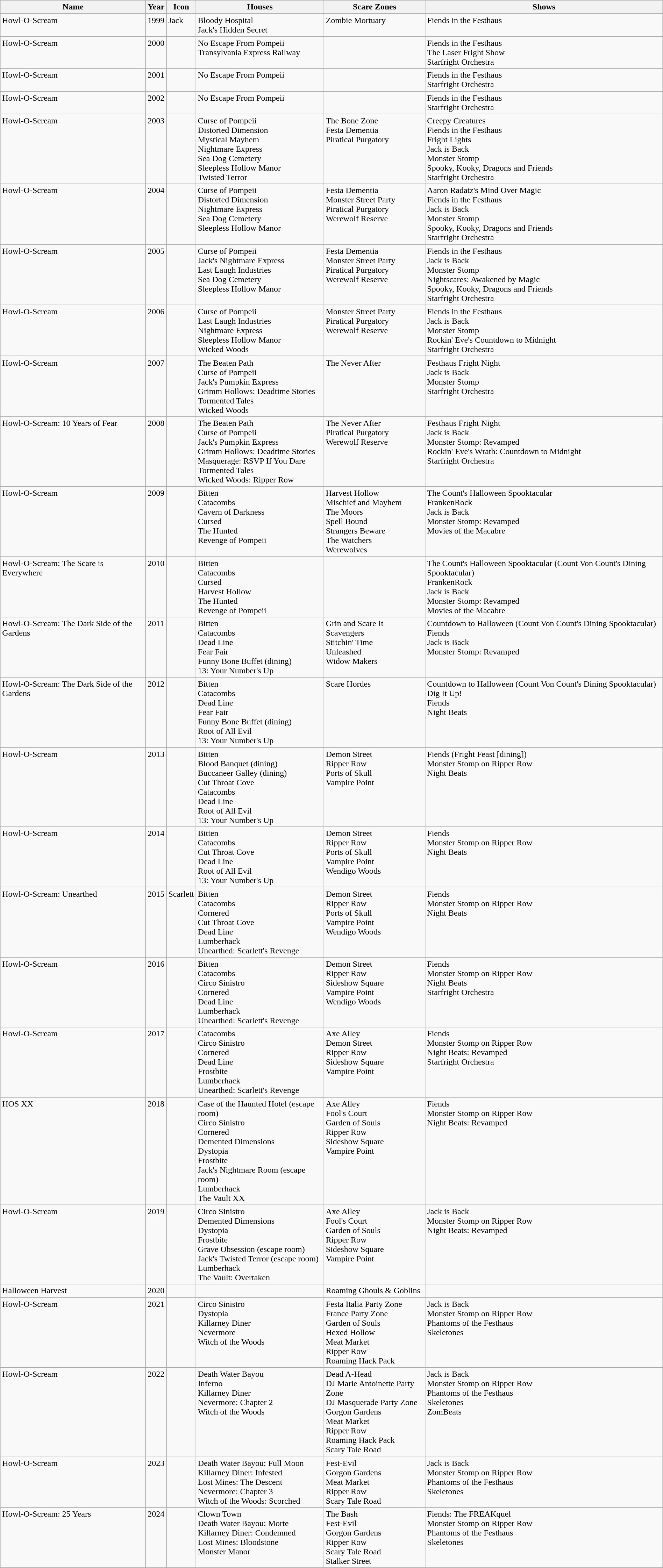<table class="wikitable collapsible collapsed" style="width:100%">
<tr>
<th>Name</th>
<th>Year</th>
<th>Icon</th>
<th>Houses</th>
<th>Scare Zones</th>
<th>Shows</th>
</tr>
<tr valign="top">
<td>Howl-O-Scream</td>
<td>1999</td>
<td>Jack</td>
<td>Bloody Hospital<br> Jack's Hidden Secret</td>
<td>Zombie Mortuary</td>
<td>Fiends in the Festhaus</td>
</tr>
<tr valign="top">
<td>Howl-O-Scream</td>
<td>2000</td>
<td></td>
<td>No Escape From Pompeii<br> Transylvania Express Railway</td>
<td></td>
<td>Fiends in the Festhaus<br> The Laser Fright Show<br> Starfright Orchestra</td>
</tr>
<tr valign="top">
<td>Howl-O-Scream</td>
<td>2001</td>
<td></td>
<td>No Escape From Pompeii</td>
<td></td>
<td>Fiends in the Festhaus<br> Starfright Orchestra</td>
</tr>
<tr valign="top">
<td>Howl-O-Scream</td>
<td>2002</td>
<td></td>
<td>No Escape From Pompeii</td>
<td></td>
<td>Fiends in the Festhaus<br> Starfright Orchestra</td>
</tr>
<tr valign="top">
<td>Howl-O-Scream</td>
<td>2003</td>
<td></td>
<td>Curse of Pompeii<br> Distorted Dimension<br> Mystical Mayhem<br> Nightmare Express<br> Sea Dog Cemetery<br> Sleepless Hollow Manor<br> Twisted Terror</td>
<td>The Bone Zone<br> Festa Dementia<br> Piratical Purgatory</td>
<td>Creepy Creatures<br> Fiends in the Festhaus<br> Fright Lights<br> Jack is Back<br> Monster Stomp<br> Spooky, Kooky, Dragons and Friends<br> Starfright Orchestra</td>
</tr>
<tr valign="top">
<td>Howl-O-Scream</td>
<td>2004</td>
<td></td>
<td>Curse of Pompeii<br> Distorted Dimension<br> Nightmare Express<br> Sea Dog Cemetery<br> Sleepless Hollow Manor</td>
<td>Festa Dementia<br> Monster Street Party<br> Piratical Purgatory<br> Werewolf Reserve</td>
<td>Aaron Radatz's Mind Over Magic<br> Fiends in the Festhaus<br> Jack is Back<br> Monster Stomp<br> Spooky, Kooky, Dragons and Friends<br> Starfright Orchestra</td>
</tr>
<tr valign="top">
<td>Howl-O-Scream</td>
<td>2005</td>
<td></td>
<td>Curse of Pompeii<br> Jack's Nightmare Express<br> Last Laugh Industries<br> Sea Dog Cemetery<br> Sleepless Hollow Manor</td>
<td>Festa Dementia<br> Monster Street Party<br> Piratical Purgatory<br> Werewolf Reserve</td>
<td>Fiends in the Festhaus<br> Jack is Back<br> Monster Stomp<br> Nightscares: Awakened by Magic<br> Spooky, Kooky, Dragons and Friends<br> Starfright Orchestra</td>
</tr>
<tr valign="top">
<td>Howl-O-Scream</td>
<td>2006</td>
<td></td>
<td>Curse of Pompeii<br> Last Laugh Industries<br> Nightmare Express<br> Sleepless Hollow Manor<br> Wicked Woods</td>
<td>Monster Street Party<br> Piratical Purgatory<br> Werewolf Reserve</td>
<td>Fiends in the Festhaus<br> Jack is Back<br> Monster Stomp<br> Rockin' Eve's Countdown to Midnight<br> Starfright Orchestra</td>
</tr>
<tr valign="top">
<td>Howl-O-Scream</td>
<td>2007</td>
<td></td>
<td>The Beaten Path<br> Curse of Pompeii<br> Jack's Pumpkin Express<br> Grimm Hollows: Deadtime Stories<br> Tormented Tales<br> Wicked Woods</td>
<td>The Never After</td>
<td>Festhaus Fright Night<br> Jack is Back<br> Monster Stomp<br> Starfright Orchestra</td>
</tr>
<tr valign="top">
<td>Howl-O-Scream: 10 Years of Fear</td>
<td>2008</td>
<td></td>
<td>The Beaten Path<br> Curse of Pompeii<br> Jack's Pumpkin Express<br> Grimm Hollows: Deadtime Stories<br> Masquerage: RSVP If You Dare<br> Tormented Tales<br> Wicked Woods: Ripper Row</td>
<td>The Never After<br> Piratical Purgatory<br> Werewolf Reserve</td>
<td>Festhaus Fright Night<br> Jack is Back<br> Monster Stomp: Revamped<br> Rockin' Eve's Wrath: Countdown to Midnight<br> Starfright Orchestra</td>
</tr>
<tr valign="top">
<td>Howl-O-Scream</td>
<td>2009</td>
<td></td>
<td>Bitten<br> Catacombs<br> Cavern of Darkness<br> Cursed<br> The Hunted<br> Revenge of Pompeii</td>
<td>Harvest Hollow<br> Mischief and Mayhem<br> The Moors<br> Spell Bound<br> Strangers Beware<br> The Watchers<br> Werewolves</td>
<td>The Count's Halloween Spooktacular<br> FrankenRock<br> Jack is Back<br> Monster Stomp: Revamped<br> Movies of the Macabre</td>
</tr>
<tr valign="top">
<td>Howl-O-Scream: The Scare is Everywhere</td>
<td>2010</td>
<td></td>
<td>Bitten<br> Catacombs<br> Cursed<br> Harvest Hollow<br> The Hunted<br> Revenge of Pompeii</td>
<td></td>
<td>The Count's Halloween Spooktacular (Count Von Count's Dining Spooktacular)<br> FrankenRock<br> Jack is Back<br> Monster Stomp: Revamped<br> Movies of the Macabre</td>
</tr>
<tr valign="top">
<td>Howl-O-Scream: The Dark Side of the Gardens</td>
<td>2011</td>
<td></td>
<td>Bitten<br> Catacombs<br> Dead Line<br> Fear Fair<br> Funny Bone Buffet (dining) <br> 13: Your Number's Up</td>
<td>Grin and Scare It<br> Scavengers<br> Stitchin' Time<br> Unleashed<br> Widow Makers</td>
<td>Countdown to Halloween (Count Von Count's Dining Spooktacular)<br> Fiends<br> Jack is Back<br> Monster Stomp: Revamped</td>
</tr>
<tr valign="top">
<td>Howl-O-Scream: The Dark Side of the Gardens</td>
<td>2012</td>
<td></td>
<td>Bitten<br> Catacombs<br> Dead Line<br> Fear Fair<br> Funny Bone Buffet (dining) <br>Root of All Evil<br> 13: Your Number's Up</td>
<td>Scare Hordes</td>
<td>Countdown to Halloween (Count Von Count's Dining Spooktacular)<br> Dig It Up!<br> Fiends<br> Night Beats</td>
</tr>
<tr valign="top">
<td>Howl-O-Scream</td>
<td>2013</td>
<td></td>
<td>Bitten<br> Blood Banquet (dining)<br> Buccaneer Galley (dining)<br> Cut Throat Cove<br> Catacombs<br> Dead Line<br>Root of All Evil<br> 13: Your Number's Up</td>
<td>Demon Street<br> Ripper Row<br> Ports of Skull<br> Vampire Point</td>
<td>Fiends (Fright Feast [dining])<br> Monster Stomp on Ripper Row<br> Night Beats</td>
</tr>
<tr valign="top">
<td>Howl-O-Scream</td>
<td>2014</td>
<td></td>
<td>Bitten<br> Catacombs<br> Cut Throat Cove<br> Dead Line<br>Root of All Evil<br> 13: Your Number's Up</td>
<td>Demon Street<br> Ripper Row<br> Ports of Skull<br> Vampire Point<br> Wendigo Woods</td>
<td>Fiends<br> Monster Stomp on Ripper Row<br> Night Beats</td>
</tr>
<tr valign="top">
<td>Howl-O-Scream: Unearthed</td>
<td>2015</td>
<td>Scarlett</td>
<td>Bitten<br> Catacombs<br> Cornered<br> Cut Throat Cove<br> Dead Line<br> Lumberhack<br> Unearthed: Scarlett's Revenge</td>
<td>Demon Street<br> Ripper Row<br> Ports of Skull<br> Vampire Point<br> Wendigo Woods</td>
<td>Fiends<br> Monster Stomp on Ripper Row<br> Night Beats</td>
</tr>
<tr valign="top">
<td>Howl-O-Scream<br></td>
<td>2016</td>
<td></td>
<td>Bitten<br> Catacombs<br> Circo Sinistro<br> Cornered<br> Dead Line<br> Lumberhack<br> Unearthed: Scarlett's Revenge</td>
<td>Demon Street<br> Ripper Row<br> Sideshow Square<br> Vampire Point<br> Wendigo Woods</td>
<td>Fiends<br> Monster Stomp on Ripper Row<br> Night Beats<br> Starfright Orchestra</td>
</tr>
<tr valign="top">
<td>Howl-O-Scream</td>
<td>2017</td>
<td></td>
<td>Catacombs<br> Circo Sinistro<br> Cornered<br> Dead Line<br> Frostbite<br> Lumberhack<br> Unearthed: Scarlett's Revenge</td>
<td>Axe Alley<br> Demon Street<br> Ripper Row<br> Sideshow Square<br> Vampire Point</td>
<td>Fiends<br> Monster Stomp on Ripper Row<br> Night Beats: Revamped<br> Starfright Orchestra</td>
</tr>
<tr valign="top">
<td>HOS XX</td>
<td>2018</td>
<td></td>
<td>Case of the Haunted Hotel (escape room)<br> Circo Sinistro<br> Cornered<br> Demented Dimensions<br> Dystopia<br> Frostbite<br> Jack's Nightmare Room (escape room)<br> Lumberhack<br> The Vault XX</td>
<td>Axe Alley<br> Fool's Court<br> Garden of Souls<br> Ripper Row<br> Sideshow Square<br> Vampire Point</td>
<td>Fiends<br> Monster Stomp on Ripper Row<br> Night Beats: Revamped</td>
</tr>
<tr valign="top">
<td>Howl-O-Scream</td>
<td>2019</td>
<td></td>
<td>Circo Sinistro<br> Demented Dimensions<br> Dystopia<br> Frostbite<br> Grave Obsession (escape room)<br> Jack's Twisted Terror (escape room)<br> Lumberhack<br> The Vault: Overtaken</td>
<td>Axe Alley<br> Fool's Court<br> Garden of Souls<br> Ripper Row<br> Sideshow Square<br> Vampire Point</td>
<td>Jack is Back<br> Monster Stomp on Ripper Row<br> Night Beats: Revamped</td>
</tr>
<tr valign="top">
<td>Halloween Harvest</td>
<td>2020</td>
<td></td>
<td></td>
<td>Roaming Ghouls & Goblins</td>
<td></td>
</tr>
<tr valign="top">
<td>Howl-O-Scream</td>
<td>2021</td>
<td></td>
<td>Circo Sinistro<br> Dystopia<br> Killarney Diner<br> Nevermore<br> Witch of the Woods</td>
<td>Festa Italia Party Zone<br> France Party Zone<br> Garden of Souls<br> Hexed Hollow<br> Meat Market<br> Ripper Row<br> Roaming Hack Pack</td>
<td>Jack is Back<br> Monster Stomp on Ripper Row<br> Phantoms of the Festhaus<br> Skeletones</td>
</tr>
<tr valign="top">
<td>Howl-O-Scream</td>
<td>2022</td>
<td></td>
<td>Death Water Bayou<br> Inferno<br> Killarney Diner<br> Nevermore: Chapter 2<br> Witch of the Woods</td>
<td>Dead A-Head<br> DJ Marie Antoinette Party Zone<br> DJ Masquerade Party Zone<br> Gorgon Gardens<br> Meat Market<br> Ripper Row<br> Roaming Hack Pack<br> Scary Tale Road</td>
<td>Jack is Back<br> Monster Stomp on Ripper Row<br> Phantoms of the Festhaus<br> Skeletones<br> ZomBeats</td>
</tr>
<tr valign="top">
<td>Howl-O-Scream</td>
<td>2023</td>
<td></td>
<td>Death Water Bayou: Full Moon<br> Killarney Diner: Infested<br> Lost Mines: The Descent<br> Nevermore: Chapter 3<br> Witch of the Woods: Scorched</td>
<td>Fest-Evil<br> Gorgon Gardens<br> Meat Market<br> Ripper Row<br> Scary Tale Road</td>
<td>Jack is Back<br> Monster Stomp on Ripper Row<br> Phantoms of the Festhaus<br> Skeletones</td>
</tr>
<tr valign="top">
<td>Howl-O-Scream: 25 Years</td>
<td>2024</td>
<td></td>
<td>Clown Town<br> Death Water Bayou: Morte<br> Killarney Diner: Condemned<br> Lost Mines: Bloodstone<br> Monster Manor</td>
<td>The Bash<br>  Fest-Evil<br> Gorgon Gardens<br> Ripper Row<br> Scary Tale Road<br> Stalker Street</td>
<td>Fiends: The FREAKquel<br> Monster Stomp on Ripper Row<br> Phantoms of the Festhaus<br> Skeletones</td>
</tr>
<tr valign="top">
</tr>
</table>
